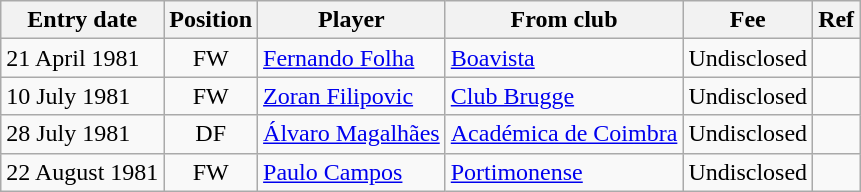<table class="wikitable">
<tr>
<th>Entry date</th>
<th>Position</th>
<th>Player</th>
<th>From club</th>
<th>Fee</th>
<th>Ref</th>
</tr>
<tr>
<td>21 April 1981</td>
<td style="text-align:center;">FW</td>
<td style="text-align:left;"><a href='#'>Fernando Folha</a></td>
<td style="text-align:left;"><a href='#'>Boavista</a></td>
<td>Undisclosed</td>
<td></td>
</tr>
<tr>
<td>10 July 1981</td>
<td style="text-align:center;">FW</td>
<td style="text-align:left;"><a href='#'>Zoran Filipovic</a></td>
<td style="text-align:left;"><a href='#'>Club Brugge</a></td>
<td>Undisclosed</td>
<td></td>
</tr>
<tr>
<td>28 July 1981</td>
<td style="text-align:center;">DF</td>
<td style="text-align:left;"><a href='#'>Álvaro Magalhães</a></td>
<td style="text-align:left;"><a href='#'>Académica de Coimbra</a></td>
<td>Undisclosed</td>
<td></td>
</tr>
<tr>
<td>22 August 1981</td>
<td style="text-align:center;">FW</td>
<td style="text-align:left;"><a href='#'>Paulo Campos</a></td>
<td style="text-align:left;"><a href='#'>Portimonense</a></td>
<td>Undisclosed</td>
<td></td>
</tr>
</table>
